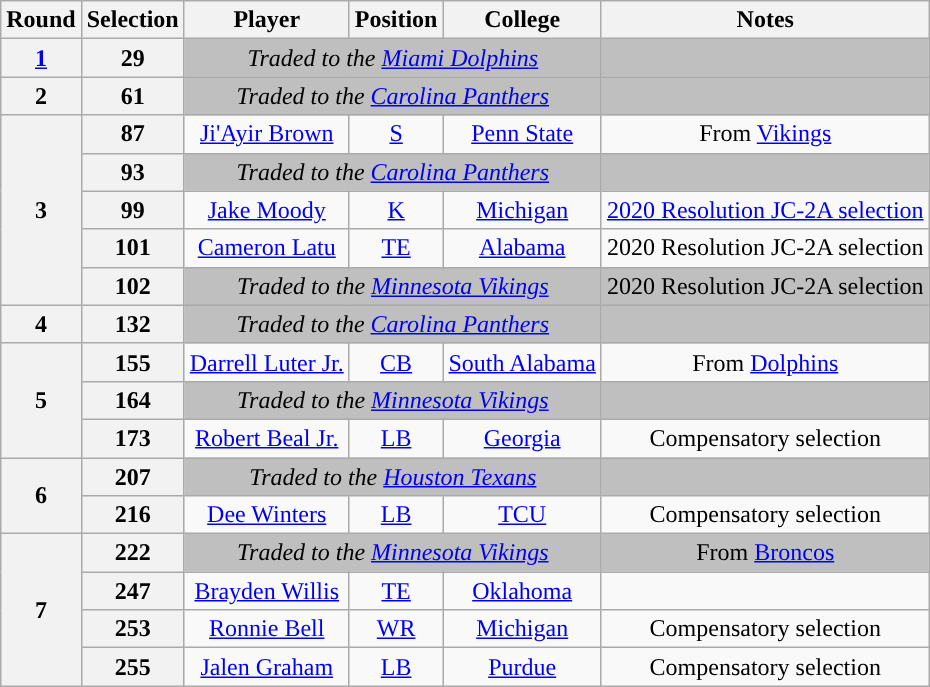<table class="wikitable" style="text-align:center">
<tr>
<th>Round</th>
<th>Selection</th>
<th>Player</th>
<th>Position</th>
<th>College</th>
<th>Notes</th>
</tr>
<tr>
<th><a href='#'>1</a></th>
<th>29</th>
<td colspan="3" style="background:#BFBFBF"><em>Traded to the <a href='#'>Miami Dolphins</a></em></td>
<td style="background:#BFBFBF"></td>
</tr>
<tr>
<th>2</th>
<th>61</th>
<td colspan="3" style="background:#BFBFBF"><em>Traded to the <a href='#'>Carolina Panthers</a></em></td>
<td style="background:#BFBFBF"></td>
</tr>
<tr>
<th rowspan="5">3</th>
<th>87</th>
<td><a href='#'>Ji'Ayir Brown</a></td>
<td><a href='#'>S</a></td>
<td><a href='#'>Penn State</a></td>
<td>From <a href='#'>Vikings</a></td>
</tr>
<tr>
<th>93</th>
<td colspan="3" style="background:#BFBFBF"><em>Traded to the <a href='#'>Carolina Panthers</a></em></td>
<td style="background:#BFBFBF"></td>
</tr>
<tr>
<th>99</th>
<td><a href='#'>Jake Moody</a></td>
<td><a href='#'>K</a></td>
<td><a href='#'>Michigan</a></td>
<td><a href='#'>2020 Resolution JC-2A selection</a></td>
</tr>
<tr>
<th>101</th>
<td><a href='#'>Cameron Latu</a></td>
<td><a href='#'>TE</a></td>
<td><a href='#'>Alabama</a></td>
<td>2020 Resolution JC-2A selection</td>
</tr>
<tr>
<th>102</th>
<td colspan="3" style="background:#BFBFBF"><em>Traded to the <a href='#'>Minnesota Vikings</a></em></td>
<td style="background:#BFBFBF">2020 Resolution JC-2A selection</td>
</tr>
<tr>
<th>4</th>
<th>132</th>
<td colspan="3" style="background:#BFBFBF"><em>Traded to the <a href='#'>Carolina Panthers</a></em></td>
<td style="background:#BFBFBF"></td>
</tr>
<tr>
<th rowspan="3">5</th>
<th>155</th>
<td><a href='#'>Darrell Luter Jr.</a></td>
<td><a href='#'>CB</a></td>
<td><a href='#'>South Alabama</a></td>
<td>From <a href='#'>Dolphins</a></td>
</tr>
<tr>
<th>164</th>
<td colspan="3" style="background:#BFBFBF"><em>Traded to the <a href='#'>Minnesota Vikings</a></em></td>
<td style="background:#BFBFBF"></td>
</tr>
<tr>
<th>173</th>
<td><a href='#'>Robert Beal Jr.</a></td>
<td><a href='#'>LB</a></td>
<td><a href='#'>Georgia</a></td>
<td>Compensatory selection</td>
</tr>
<tr>
<th rowspan="2">6</th>
<th>207</th>
<td colspan="3" style="background:#BFBFBF"><em>Traded to the <a href='#'>Houston Texans</a></em></td>
<td style="background:#BFBFBF"></td>
</tr>
<tr>
<th>216</th>
<td><a href='#'>Dee Winters</a></td>
<td><a href='#'>LB</a></td>
<td><a href='#'>TCU</a></td>
<td>Compensatory selection</td>
</tr>
<tr>
<th rowspan="4">7</th>
<th>222</th>
<td colspan="3" style="background:#BFBFBF"><em>Traded to the <a href='#'>Minnesota Vikings</a></em></td>
<td style="background:#BFBFBF">From <a href='#'>Broncos</a></td>
</tr>
<tr>
<th>247</th>
<td><a href='#'>Brayden Willis</a></td>
<td><a href='#'>TE</a></td>
<td><a href='#'>Oklahoma</a></td>
<td></td>
</tr>
<tr>
<th>253</th>
<td><a href='#'>Ronnie Bell</a></td>
<td><a href='#'>WR</a></td>
<td><a href='#'>Michigan</a></td>
<td>Compensatory selection</td>
</tr>
<tr>
<th>255</th>
<td><a href='#'>Jalen Graham</a></td>
<td><a href='#'>LB</a></td>
<td><a href='#'>Purdue</a></td>
<td>Compensatory selection</td>
</tr>
</table>
